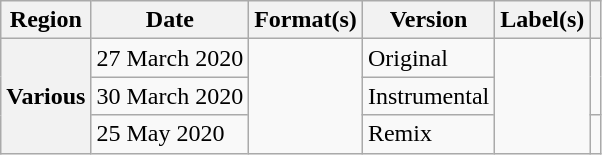<table class="wikitable plainrowheaders">
<tr>
<th scope="col">Region</th>
<th scope="col">Date</th>
<th scope="col">Format(s)</th>
<th scope="col">Version</th>
<th scope="col">Label(s)</th>
<th scope="col"></th>
</tr>
<tr>
<th rowspan="3" scope="row">Various</th>
<td>27 March 2020</td>
<td rowspan="3"></td>
<td>Original</td>
<td rowspan="3"></td>
<td rowspan="2" style="text-align:center;"></td>
</tr>
<tr>
<td>30 March 2020</td>
<td>Instrumental</td>
</tr>
<tr>
<td>25 May 2020</td>
<td>Remix</td>
<td style="text-align:center;"></td>
</tr>
</table>
